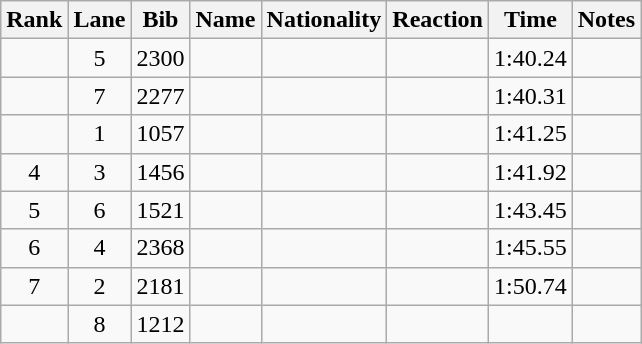<table class="wikitable sortable" style="text-align:center">
<tr>
<th>Rank</th>
<th>Lane</th>
<th>Bib</th>
<th>Name</th>
<th>Nationality</th>
<th>Reaction</th>
<th>Time</th>
<th>Notes</th>
</tr>
<tr>
<td></td>
<td>5</td>
<td>2300</td>
<td align=left></td>
<td align=left></td>
<td></td>
<td>1:40.24</td>
<td></td>
</tr>
<tr>
<td></td>
<td>7</td>
<td>2277</td>
<td align=left></td>
<td align=left></td>
<td></td>
<td>1:40.31</td>
<td></td>
</tr>
<tr>
<td></td>
<td>1</td>
<td>1057</td>
<td align=left></td>
<td align=left></td>
<td></td>
<td>1:41.25</td>
<td></td>
</tr>
<tr>
<td>4</td>
<td>3</td>
<td>1456</td>
<td align=left></td>
<td align=left></td>
<td></td>
<td>1:41.92</td>
<td></td>
</tr>
<tr>
<td>5</td>
<td>6</td>
<td>1521</td>
<td align=left></td>
<td align=left></td>
<td></td>
<td>1:43.45</td>
<td></td>
</tr>
<tr>
<td>6</td>
<td>4</td>
<td>2368</td>
<td align=left></td>
<td align=left></td>
<td></td>
<td>1:45.55</td>
<td></td>
</tr>
<tr>
<td>7</td>
<td>2</td>
<td>2181</td>
<td align=left></td>
<td align=left></td>
<td></td>
<td>1:50.74</td>
<td></td>
</tr>
<tr>
<td></td>
<td>8</td>
<td>1212</td>
<td align=left></td>
<td align=left></td>
<td></td>
<td></td>
<td><strong></strong></td>
</tr>
</table>
